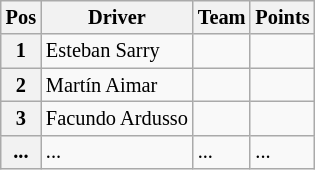<table class="wikitable" style="font-size:85%">
<tr>
<th>Pos</th>
<th>Driver</th>
<th>Team</th>
<th>Points</th>
</tr>
<tr>
<th>1</th>
<td> Esteban Sarry</td>
<td></td>
<td></td>
</tr>
<tr>
<th>2</th>
<td> Martín Aimar</td>
<td></td>
<td></td>
</tr>
<tr>
<th>3</th>
<td> Facundo Ardusso</td>
<td></td>
<td></td>
</tr>
<tr>
<th>...</th>
<td>...</td>
<td>...</td>
<td>...</td>
</tr>
</table>
